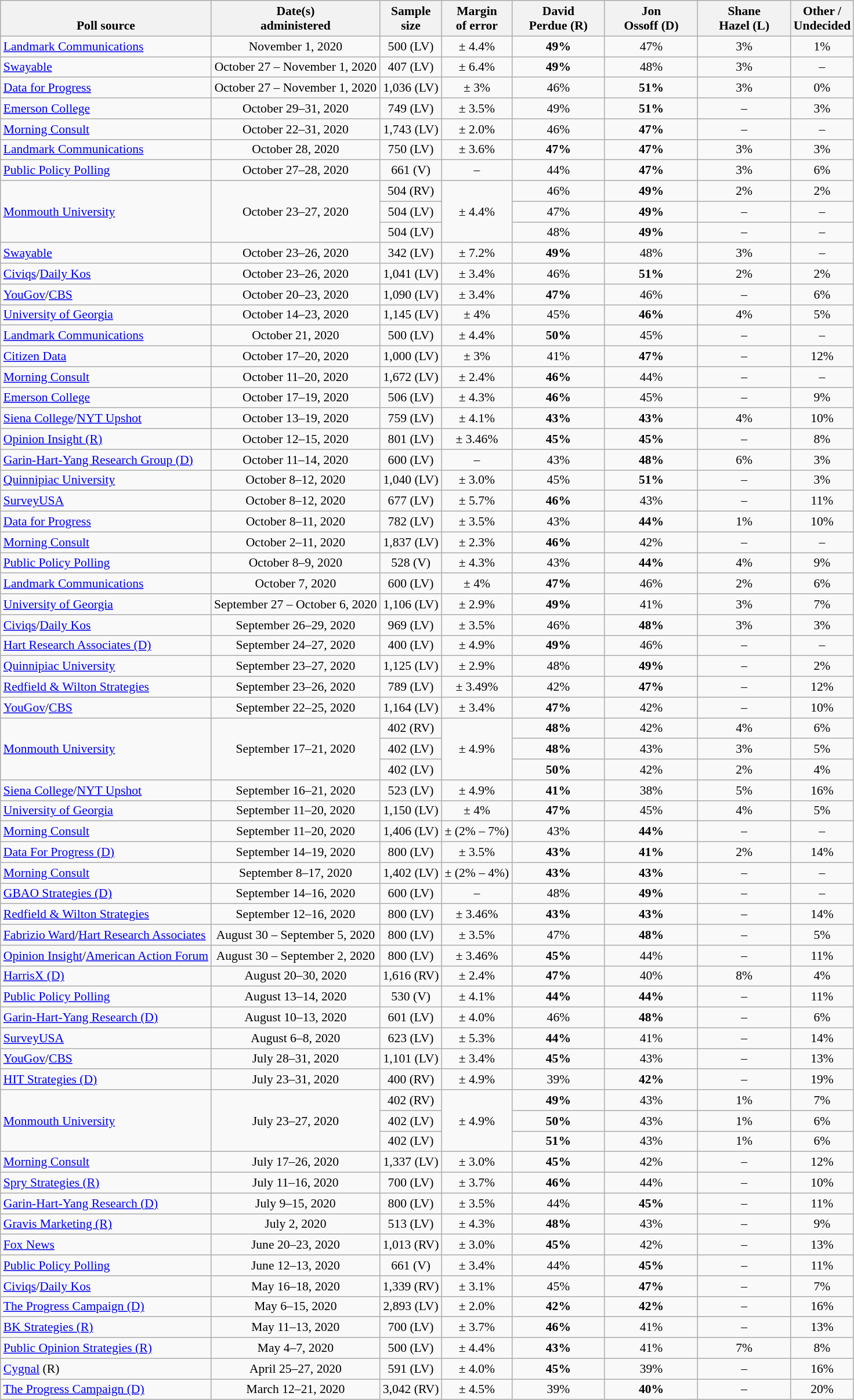<table class="wikitable" style="font-size:90%;text-align:center;">
<tr valign=bottom>
<th>Poll source</th>
<th>Date(s)<br>administered</th>
<th>Sample<br>size</th>
<th>Margin<br>of error</th>
<th style="width:100px;">David<br>Perdue (R)</th>
<th style="width:100px;">Jon<br>Ossoff (D)</th>
<th style="width:100px;">Shane<br>Hazel (L)</th>
<th>Other /<br>Undecided</th>
</tr>
<tr>
<td style="text-align:left;"><a href='#'>Landmark Communications</a></td>
<td>November 1, 2020</td>
<td>500 (LV)</td>
<td>± 4.4%</td>
<td><strong>49%</strong></td>
<td>47%</td>
<td>3%</td>
<td>1%</td>
</tr>
<tr>
<td style="text-align:left;"><a href='#'>Swayable</a></td>
<td>October 27 – November 1, 2020</td>
<td>407 (LV)</td>
<td>± 6.4%</td>
<td><strong>49%</strong></td>
<td>48%</td>
<td>3%</td>
<td>–</td>
</tr>
<tr>
<td style="text-align:left;"><a href='#'>Data for Progress</a></td>
<td>October 27 – November 1, 2020</td>
<td>1,036 (LV)</td>
<td>± 3%</td>
<td>46%</td>
<td><strong>51%</strong></td>
<td>3%</td>
<td>0%</td>
</tr>
<tr>
<td style="text-align:left;"><a href='#'>Emerson College</a></td>
<td>October 29–31, 2020</td>
<td>749 (LV)</td>
<td>± 3.5%</td>
<td>49%</td>
<td><strong>51%</strong></td>
<td>–</td>
<td>3%</td>
</tr>
<tr>
<td style="text-align:left;"><a href='#'>Morning Consult</a></td>
<td>October 22–31, 2020</td>
<td>1,743 (LV)</td>
<td>± 2.0%</td>
<td>46%</td>
<td><strong>47%</strong></td>
<td>–</td>
<td>–</td>
</tr>
<tr>
<td style="text-align:left;"><a href='#'>Landmark Communications</a></td>
<td>October 28, 2020</td>
<td>750 (LV)</td>
<td>± 3.6%</td>
<td><strong>47%</strong></td>
<td><strong>47%</strong></td>
<td>3%</td>
<td>3%</td>
</tr>
<tr>
<td style="text-align:left;"><a href='#'>Public Policy Polling</a></td>
<td>October 27–28, 2020</td>
<td>661 (V)</td>
<td>–</td>
<td>44%</td>
<td><strong>47%</strong></td>
<td>3%</td>
<td>6%</td>
</tr>
<tr>
<td rowspan=3 style="text-align:left;"><a href='#'>Monmouth University</a></td>
<td rowspan=3>October 23–27, 2020</td>
<td>504 (RV)</td>
<td rowspan=3>± 4.4%</td>
<td>46%</td>
<td><strong>49%</strong></td>
<td>2%</td>
<td>2%</td>
</tr>
<tr>
<td>504 (LV)</td>
<td>47%</td>
<td><strong>49%</strong></td>
<td>–</td>
<td>–</td>
</tr>
<tr>
<td>504 (LV)</td>
<td>48%</td>
<td><strong>49%</strong></td>
<td>–</td>
<td>–</td>
</tr>
<tr>
<td style="text-align:left;"><a href='#'>Swayable</a></td>
<td>October 23–26, 2020</td>
<td>342 (LV)</td>
<td>± 7.2%</td>
<td><strong>49%</strong></td>
<td>48%</td>
<td>3%</td>
<td>–</td>
</tr>
<tr>
<td style="text-align:left;"><a href='#'>Civiqs</a>/<a href='#'>Daily Kos</a></td>
<td>October 23–26, 2020</td>
<td>1,041 (LV)</td>
<td>± 3.4%</td>
<td>46%</td>
<td><strong>51%</strong></td>
<td>2%</td>
<td>2%</td>
</tr>
<tr>
<td style="text-align:left;"><a href='#'>YouGov</a>/<a href='#'>CBS</a></td>
<td>October 20–23, 2020</td>
<td>1,090 (LV)</td>
<td>± 3.4%</td>
<td><strong>47%</strong></td>
<td>46%</td>
<td>–</td>
<td>6%</td>
</tr>
<tr>
<td style="text-align:left;"><a href='#'>University of Georgia</a></td>
<td>October 14–23, 2020</td>
<td>1,145 (LV)</td>
<td>± 4%</td>
<td>45%</td>
<td><strong>46%</strong></td>
<td>4%</td>
<td>5%</td>
</tr>
<tr>
<td style="text-align:left;"><a href='#'>Landmark Communications</a></td>
<td>October 21, 2020</td>
<td>500 (LV)</td>
<td>± 4.4%</td>
<td><strong>50%</strong></td>
<td>45%</td>
<td>–</td>
<td>–</td>
</tr>
<tr>
<td style="text-align:left;"><a href='#'>Citizen Data</a></td>
<td>October 17–20, 2020</td>
<td>1,000 (LV)</td>
<td>± 3%</td>
<td>41%</td>
<td><strong>47%</strong></td>
<td>–</td>
<td>12%</td>
</tr>
<tr>
<td style="text-align:left;"><a href='#'>Morning Consult</a></td>
<td>October 11–20, 2020</td>
<td>1,672 (LV)</td>
<td>± 2.4%</td>
<td><strong>46%</strong></td>
<td>44%</td>
<td>–</td>
<td>–</td>
</tr>
<tr>
<td style="text-align:left;"><a href='#'>Emerson College</a></td>
<td>October 17–19, 2020</td>
<td>506 (LV)</td>
<td>± 4.3%</td>
<td><strong>46%</strong></td>
<td>45%</td>
<td>–</td>
<td>9%</td>
</tr>
<tr>
<td style="text-align:left;"><a href='#'>Siena College</a>/<a href='#'>NYT Upshot</a></td>
<td>October 13–19, 2020</td>
<td>759 (LV)</td>
<td>± 4.1%</td>
<td><strong>43%</strong></td>
<td><strong>43%</strong></td>
<td>4%</td>
<td>10%</td>
</tr>
<tr>
<td style="text-align:left;"><a href='#'>Opinion Insight (R)</a></td>
<td>October 12–15, 2020</td>
<td>801 (LV)</td>
<td>± 3.46%</td>
<td><strong>45%</strong></td>
<td><strong>45%</strong></td>
<td>–</td>
<td>8%</td>
</tr>
<tr>
<td style="text-align:left;"><a href='#'>Garin-Hart-Yang Research Group (D)</a></td>
<td>October 11–14, 2020</td>
<td>600 (LV)</td>
<td>–</td>
<td>43%</td>
<td><strong>48%</strong></td>
<td>6%</td>
<td>3%</td>
</tr>
<tr>
<td style="text-align:left;"><a href='#'>Quinnipiac University</a></td>
<td>October 8–12, 2020</td>
<td>1,040 (LV)</td>
<td>± 3.0%</td>
<td>45%</td>
<td><strong>51%</strong></td>
<td>–</td>
<td>3%</td>
</tr>
<tr>
<td style="text-align:left;"><a href='#'>SurveyUSA</a></td>
<td>October 8–12, 2020</td>
<td>677 (LV)</td>
<td>± 5.7%</td>
<td><strong>46%</strong></td>
<td>43%</td>
<td>–</td>
<td>11%</td>
</tr>
<tr>
<td style="text-align:left;"><a href='#'>Data for Progress</a></td>
<td>October 8–11, 2020</td>
<td>782 (LV)</td>
<td>± 3.5%</td>
<td>43%</td>
<td><strong>44%</strong></td>
<td>1%</td>
<td>10%</td>
</tr>
<tr>
<td style="text-align:left;"><a href='#'>Morning Consult</a></td>
<td>October 2–11, 2020</td>
<td>1,837 (LV)</td>
<td>± 2.3%</td>
<td><strong>46%</strong></td>
<td>42%</td>
<td>–</td>
<td>–</td>
</tr>
<tr>
<td style="text-align:left;"><a href='#'>Public Policy Polling</a></td>
<td>October 8–9, 2020</td>
<td>528 (V)</td>
<td>± 4.3%</td>
<td>43%</td>
<td><strong>44%</strong></td>
<td>4%</td>
<td>9%</td>
</tr>
<tr>
<td style="text-align:left;"><a href='#'>Landmark Communications</a></td>
<td>October 7, 2020</td>
<td>600 (LV)</td>
<td>± 4%</td>
<td><strong>47%</strong></td>
<td>46%</td>
<td>2%</td>
<td>6%</td>
</tr>
<tr>
<td style="text-align:left;"><a href='#'>University of Georgia</a></td>
<td>September 27 – October 6, 2020</td>
<td>1,106 (LV)</td>
<td>± 2.9%</td>
<td><strong>49%</strong></td>
<td>41%</td>
<td>3%</td>
<td>7%</td>
</tr>
<tr>
<td style="text-align:left;"><a href='#'>Civiqs</a>/<a href='#'>Daily Kos</a></td>
<td>September 26–29, 2020</td>
<td>969 (LV)</td>
<td>± 3.5%</td>
<td>46%</td>
<td><strong>48%</strong></td>
<td>3%</td>
<td>3%</td>
</tr>
<tr>
<td style="text-align:left;"><a href='#'>Hart Research Associates (D)</a></td>
<td>September 24–27, 2020</td>
<td>400 (LV)</td>
<td>± 4.9%</td>
<td><strong>49%</strong></td>
<td>46%</td>
<td>–</td>
<td>–</td>
</tr>
<tr>
<td style="text-align:left;"><a href='#'>Quinnipiac University</a></td>
<td>September 23–27, 2020</td>
<td>1,125 (LV)</td>
<td>± 2.9%</td>
<td>48%</td>
<td><strong>49%</strong></td>
<td>–</td>
<td>2%</td>
</tr>
<tr>
<td style="text-align:left;"><a href='#'>Redfield & Wilton Strategies</a></td>
<td>September 23–26, 2020</td>
<td>789 (LV)</td>
<td>± 3.49%</td>
<td>42%</td>
<td><strong>47%</strong></td>
<td>–</td>
<td>12%</td>
</tr>
<tr>
<td style="text-align:left;"><a href='#'>YouGov</a>/<a href='#'>CBS</a></td>
<td>September 22–25, 2020</td>
<td>1,164 (LV)</td>
<td>± 3.4%</td>
<td><strong>47%</strong></td>
<td>42%</td>
<td>–</td>
<td>10%</td>
</tr>
<tr>
<td rowspan=3 style="text-align:left;"><a href='#'>Monmouth University</a></td>
<td rowspan=3>September 17–21, 2020</td>
<td>402 (RV)</td>
<td rowspan=3>± 4.9%</td>
<td><strong>48%</strong></td>
<td>42%</td>
<td>4%</td>
<td>6%</td>
</tr>
<tr>
<td>402 (LV)</td>
<td><strong>48%</strong></td>
<td>43%</td>
<td>3%</td>
<td>5%</td>
</tr>
<tr>
<td>402 (LV)</td>
<td><strong>50%</strong></td>
<td>42%</td>
<td>2%</td>
<td>4%</td>
</tr>
<tr>
<td style="text-align:left;"><a href='#'>Siena College</a>/<a href='#'>NYT Upshot</a></td>
<td>September 16–21, 2020</td>
<td>523 (LV)</td>
<td>± 4.9%</td>
<td><strong>41%</strong></td>
<td>38%</td>
<td>5%</td>
<td>16%</td>
</tr>
<tr>
<td style="text-align:left;"><a href='#'>University of Georgia</a></td>
<td>September 11–20, 2020</td>
<td>1,150 (LV)</td>
<td>± 4%</td>
<td><strong>47%</strong></td>
<td>45%</td>
<td>4%</td>
<td>5%</td>
</tr>
<tr>
<td style="text-align:left;"><a href='#'>Morning Consult</a></td>
<td>September 11–20, 2020</td>
<td>1,406 (LV)</td>
<td>± (2% – 7%)</td>
<td>43%</td>
<td><strong>44%</strong></td>
<td>–</td>
<td>–</td>
</tr>
<tr>
<td style="text-align:left;"><a href='#'>Data For Progress (D)</a></td>
<td>September 14–19, 2020</td>
<td>800 (LV)</td>
<td>± 3.5%</td>
<td><strong>43%</strong></td>
<td><strong>41%</strong></td>
<td>2%</td>
<td>14%</td>
</tr>
<tr>
<td style="text-align:left;"><a href='#'>Morning Consult</a></td>
<td>September 8–17, 2020</td>
<td>1,402 (LV)</td>
<td>± (2% – 4%)</td>
<td><strong>43%</strong></td>
<td><strong>43%</strong></td>
<td>–</td>
<td>–</td>
</tr>
<tr>
<td style="text-align:left;"><a href='#'>GBAO Strategies (D)</a></td>
<td>September 14–16, 2020</td>
<td>600 (LV)</td>
<td>–</td>
<td>48%</td>
<td><strong>49%</strong></td>
<td>–</td>
<td>–</td>
</tr>
<tr>
<td style="text-align:left;"><a href='#'>Redfield & Wilton Strategies</a></td>
<td>September 12–16, 2020</td>
<td>800 (LV)</td>
<td>± 3.46%</td>
<td><strong>43%</strong></td>
<td><strong>43%</strong></td>
<td>–</td>
<td>14%</td>
</tr>
<tr>
<td style="text-align:left;"><a href='#'>Fabrizio Ward</a>/<a href='#'>Hart Research Associates</a></td>
<td>August 30 – September 5, 2020</td>
<td>800 (LV)</td>
<td>± 3.5%</td>
<td>47%</td>
<td><strong>48%</strong></td>
<td>–</td>
<td>5%</td>
</tr>
<tr>
<td style="text-align:left;"><a href='#'>Opinion Insight</a>/<a href='#'>American Action Forum</a></td>
<td>August 30 – September 2, 2020</td>
<td>800 (LV)</td>
<td>± 3.46%</td>
<td><strong>45%</strong></td>
<td>44%</td>
<td>–</td>
<td>11%</td>
</tr>
<tr>
<td style="text-align:left;"><a href='#'>HarrisX (D)</a></td>
<td>August 20–30, 2020</td>
<td>1,616 (RV)</td>
<td>± 2.4%</td>
<td><strong>47%</strong></td>
<td>40%</td>
<td>8%</td>
<td>4%</td>
</tr>
<tr>
<td style="text-align:left;"><a href='#'>Public Policy Polling</a></td>
<td>August 13–14, 2020</td>
<td>530 (V)</td>
<td>± 4.1%</td>
<td><strong>44%</strong></td>
<td><strong>44%</strong></td>
<td>–</td>
<td>11%</td>
</tr>
<tr>
<td style="text-align:left;"><a href='#'>Garin-Hart-Yang Research (D)</a></td>
<td>August 10–13, 2020</td>
<td>601 (LV)</td>
<td>± 4.0%</td>
<td>46%</td>
<td><strong>48%</strong></td>
<td>–</td>
<td>6%</td>
</tr>
<tr>
<td style="text-align:left;"><a href='#'>SurveyUSA</a></td>
<td>August 6–8, 2020</td>
<td>623 (LV)</td>
<td>± 5.3%</td>
<td><strong>44%</strong></td>
<td>41%</td>
<td>–</td>
<td>14%</td>
</tr>
<tr>
<td style="text-align:left;"><a href='#'>YouGov</a>/<a href='#'>CBS</a></td>
<td>July 28–31, 2020</td>
<td>1,101 (LV)</td>
<td>± 3.4%</td>
<td><strong>45%</strong></td>
<td>43%</td>
<td>–</td>
<td>13%</td>
</tr>
<tr>
<td style="text-align:left;"><a href='#'>HIT Strategies (D)</a></td>
<td>July 23–31, 2020</td>
<td>400 (RV)</td>
<td>± 4.9%</td>
<td>39%</td>
<td><strong>42%</strong></td>
<td>–</td>
<td>19%</td>
</tr>
<tr>
<td rowspan=3 style="text-align:left;"><a href='#'>Monmouth University</a></td>
<td rowspan=3>July 23–27, 2020</td>
<td>402 (RV)</td>
<td rowspan=3>± 4.9%</td>
<td><strong>49%</strong></td>
<td>43%</td>
<td>1%</td>
<td>7%</td>
</tr>
<tr>
<td>402 (LV)</td>
<td><strong>50%</strong></td>
<td>43%</td>
<td>1%</td>
<td>6%</td>
</tr>
<tr>
<td>402 (LV)</td>
<td><strong>51%</strong></td>
<td>43%</td>
<td>1%</td>
<td>6%</td>
</tr>
<tr>
<td style="text-align:left;"><a href='#'>Morning Consult</a></td>
<td>July 17–26, 2020</td>
<td>1,337 (LV)</td>
<td>± 3.0%</td>
<td><strong>45%</strong></td>
<td>42%</td>
<td>–</td>
<td>12%</td>
</tr>
<tr>
<td style="text-align:left;"><a href='#'>Spry Strategies (R)</a></td>
<td>July 11–16, 2020</td>
<td>700 (LV)</td>
<td>± 3.7%</td>
<td><strong>46%</strong></td>
<td>44%</td>
<td>–</td>
<td>10%</td>
</tr>
<tr>
<td style="text-align:left;"><a href='#'>Garin-Hart-Yang Research (D)</a></td>
<td>July 9–15, 2020</td>
<td>800 (LV)</td>
<td>± 3.5%</td>
<td>44%</td>
<td><strong>45%</strong></td>
<td>–</td>
<td>11%</td>
</tr>
<tr>
<td style="text-align:left;"><a href='#'>Gravis Marketing (R)</a></td>
<td>July 2, 2020</td>
<td>513 (LV)</td>
<td>± 4.3%</td>
<td><strong>48%</strong></td>
<td>43%</td>
<td>–</td>
<td>9%</td>
</tr>
<tr>
<td style="text-align:left;"><a href='#'>Fox News</a></td>
<td>June 20–23, 2020</td>
<td>1,013 (RV)</td>
<td>± 3.0%</td>
<td><strong>45%</strong></td>
<td>42%</td>
<td>–</td>
<td>13%</td>
</tr>
<tr>
<td style="text-align:left;"><a href='#'>Public Policy Polling</a></td>
<td>June 12–13, 2020</td>
<td>661 (V)</td>
<td>± 3.4%</td>
<td>44%</td>
<td><strong>45%</strong></td>
<td>–</td>
<td>11%</td>
</tr>
<tr>
<td style="text-align:left;"><a href='#'>Civiqs</a>/<a href='#'>Daily Kos</a></td>
<td>May 16–18, 2020</td>
<td>1,339 (RV)</td>
<td>± 3.1%</td>
<td>45%</td>
<td><strong>47%</strong></td>
<td>–</td>
<td>7%</td>
</tr>
<tr>
<td style="text-align:left;"><a href='#'>The Progress Campaign (D)</a></td>
<td>May 6–15, 2020</td>
<td>2,893 (LV)</td>
<td>± 2.0%</td>
<td><strong>42%</strong></td>
<td><strong>42%</strong></td>
<td>–</td>
<td>16%</td>
</tr>
<tr>
<td style="text-align:left;"><a href='#'>BK Strategies (R)</a></td>
<td>May 11–13, 2020</td>
<td>700 (LV)</td>
<td>± 3.7%</td>
<td><strong>46%</strong></td>
<td>41%</td>
<td>–</td>
<td>13%</td>
</tr>
<tr>
<td style="text-align:left;"><a href='#'>Public Opinion Strategies (R)</a></td>
<td>May 4–7, 2020</td>
<td>500 (LV)</td>
<td>± 4.4%</td>
<td><strong>43%</strong></td>
<td>41%</td>
<td>7%</td>
<td>8%</td>
</tr>
<tr>
<td style="text-align:left;"><a href='#'>Cygnal</a> (R)</td>
<td>April 25–27, 2020</td>
<td>591 (LV)</td>
<td>± 4.0%</td>
<td><strong>45%</strong></td>
<td>39%</td>
<td>–</td>
<td>16%</td>
</tr>
<tr>
<td style="text-align:left;"><a href='#'>The Progress Campaign (D)</a></td>
<td>March 12–21, 2020</td>
<td>3,042 (RV)</td>
<td>± 4.5%</td>
<td>39%</td>
<td><strong>40%</strong></td>
<td>–</td>
<td>20%</td>
</tr>
</table>
